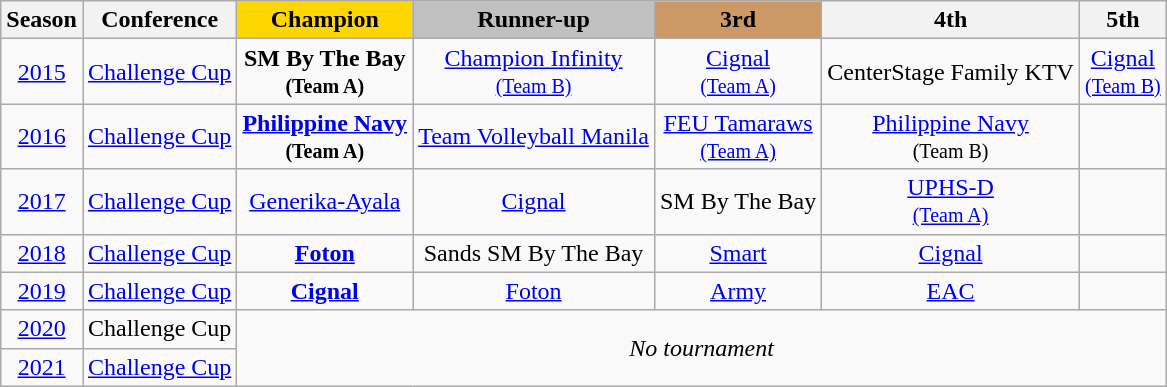<table class="wikitable">
<tr>
<th>Season</th>
<th>Conference</th>
<th style="background:gold;">Champion</th>
<th style="background:silver;">Runner-up</th>
<th style="background:#CC9966;">3rd</th>
<th>4th</th>
<th>5th</th>
</tr>
<tr align=center>
<td><a href='#'>2015</a></td>
<td><a href='#'>Challenge Cup</a></td>
<td><strong>SM By The Bay <br><small>(Team A)</small></strong></td>
<td><a href='#'>Champion Infinity<br><small>(Team B)</small></a></td>
<td><a href='#'>Cignal<br><small>(Team A)</small></a></td>
<td>CenterStage Family KTV</td>
<td><a href='#'>Cignal<br><small>(Team B)</small></a></td>
</tr>
<tr align=center>
<td><a href='#'>2016</a></td>
<td><a href='#'>Challenge Cup</a></td>
<td><strong><a href='#'>Philippine Navy</a><br><small>(Team A)</small></strong></td>
<td><a href='#'>Team Volleyball Manila</a></td>
<td><a href='#'>FEU Tamaraws<br><small>(Team A)</small></a></td>
<td><a href='#'>Philippine Navy</a><br><small>(Team B)</small></td>
<td></td>
</tr>
<tr align=center>
<td><a href='#'>2017</a></td>
<td><a href='#'>Challenge Cup</a></td>
<td><a href='#'>Generika-Ayala</a></td>
<td><a href='#'>Cignal</a></td>
<td>SM By The Bay</td>
<td><a href='#'>UPHS-D<br><small>(Team A)</small></a></td>
<td></td>
</tr>
<tr align=center>
<td><a href='#'>2018</a></td>
<td><a href='#'>Challenge Cup</a></td>
<td><strong><a href='#'>Foton</a></strong></td>
<td>Sands SM By The Bay</td>
<td><a href='#'>Smart</a></td>
<td><a href='#'>Cignal</a></td>
<td></td>
</tr>
<tr align=center>
<td><a href='#'>2019</a></td>
<td><a href='#'>Challenge Cup</a></td>
<td><strong><a href='#'>Cignal</a></strong></td>
<td><a href='#'>Foton</a></td>
<td><a href='#'>Army</a></td>
<td><a href='#'>EAC</a></td>
<td></td>
</tr>
<tr align=center>
<td><a href='#'>2020</a></td>
<td>Challenge Cup</td>
<td colspan="5" rowspan="2"><em>No tournament</em></td>
</tr>
<tr align=center>
<td><a href='#'>2021</a></td>
<td><a href='#'>Challenge Cup</a></td>
</tr>
</table>
